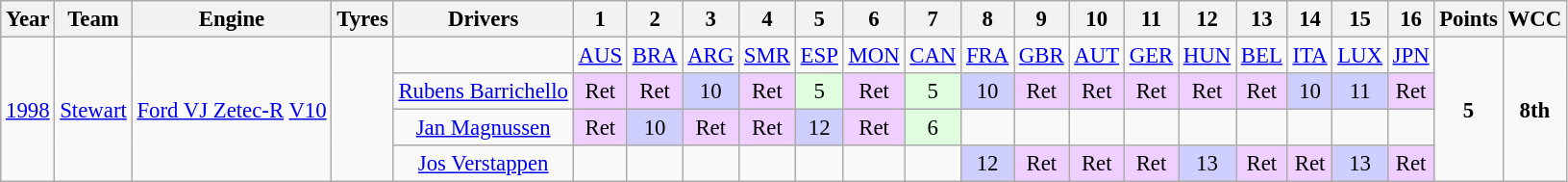<table class="wikitable" style="text-align:center; font-size:95%">
<tr>
<th>Year</th>
<th>Team</th>
<th>Engine</th>
<th>Tyres</th>
<th>Drivers</th>
<th>1</th>
<th>2</th>
<th>3</th>
<th>4</th>
<th>5</th>
<th>6</th>
<th>7</th>
<th>8</th>
<th>9</th>
<th>10</th>
<th>11</th>
<th>12</th>
<th>13</th>
<th>14</th>
<th>15</th>
<th>16</th>
<th>Points</th>
<th>WCC</th>
</tr>
<tr>
<td rowspan="4"><a href='#'>1998</a></td>
<td rowspan="4"><a href='#'>Stewart</a></td>
<td rowspan="4"><a href='#'>Ford VJ Zetec-R</a> <a href='#'>V10</a></td>
<td rowspan="4"></td>
<td></td>
<td><a href='#'>AUS</a></td>
<td><a href='#'>BRA</a></td>
<td><a href='#'>ARG</a></td>
<td><a href='#'>SMR</a></td>
<td><a href='#'>ESP</a></td>
<td><a href='#'>MON</a></td>
<td><a href='#'>CAN</a></td>
<td><a href='#'>FRA</a></td>
<td><a href='#'>GBR</a></td>
<td><a href='#'>AUT</a></td>
<td><a href='#'>GER</a></td>
<td><a href='#'>HUN</a></td>
<td><a href='#'>BEL</a></td>
<td><a href='#'>ITA</a></td>
<td><a href='#'>LUX</a></td>
<td><a href='#'>JPN</a></td>
<td rowspan="4"><strong>5</strong></td>
<td rowspan="4"><strong>8th</strong></td>
</tr>
<tr>
<td><a href='#'>Rubens Barrichello</a></td>
<td style="background:#EFCFFF;">Ret</td>
<td style="background:#EFCFFF;">Ret</td>
<td style="background:#CFCFFF;">10</td>
<td style="background:#EFCFFF;">Ret</td>
<td style="background:#DFFFDF;">5</td>
<td style="background:#EFCFFF;">Ret</td>
<td style="background:#DFFFDF;">5</td>
<td style="background:#CFCFFF;">10</td>
<td style="background:#EFCFFF;">Ret</td>
<td style="background:#EFCFFF;">Ret</td>
<td style="background:#EFCFFF;">Ret</td>
<td style="background:#EFCFFF;">Ret</td>
<td style="background:#EFCFFF;">Ret</td>
<td style="background:#CFCFFF;">10</td>
<td style="background:#CFCFFF;">11</td>
<td style="background:#EFCFFF;">Ret</td>
</tr>
<tr>
<td><a href='#'>Jan Magnussen</a></td>
<td style="background:#EFCFFF;">Ret</td>
<td style="background:#CFCFFF;">10</td>
<td style="background:#EFCFFF;">Ret</td>
<td style="background:#EFCFFF;">Ret</td>
<td style="background:#CFCFFF;">12</td>
<td style="background:#EFCFFF;">Ret</td>
<td style="background:#DFFFDF;">6</td>
<td></td>
<td></td>
<td></td>
<td></td>
<td></td>
<td></td>
<td></td>
<td></td>
<td></td>
</tr>
<tr>
<td><a href='#'>Jos Verstappen</a></td>
<td></td>
<td></td>
<td></td>
<td></td>
<td></td>
<td></td>
<td></td>
<td style="background:#CFCFFF;">12</td>
<td style="background:#EFCFFF;">Ret</td>
<td style="background:#EFCFFF;">Ret</td>
<td style="background:#EFCFFF;">Ret</td>
<td style="background:#CFCFFF;">13</td>
<td style="background:#EFCFFF;">Ret</td>
<td style="background:#EFCFFF;">Ret</td>
<td style="background:#CFCFFF;">13</td>
<td style="background:#EFCFFF;">Ret</td>
</tr>
</table>
